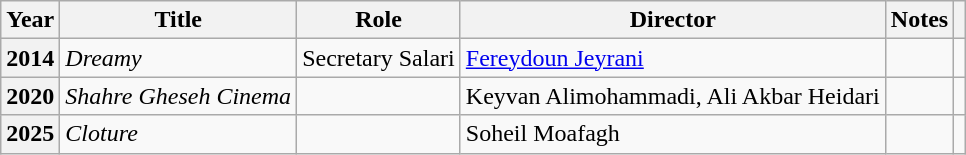<table class="wikitable plainrowheaders sortable"  style=font-size:100%>
<tr>
<th scope="col">Year</th>
<th scope="col">Title</th>
<th scope="col">Role</th>
<th scope="col">Director</th>
<th scope="col" class="unsortable">Notes</th>
<th scope="col" class="unsortable"></th>
</tr>
<tr>
<th scope="row">2014</th>
<td><em>Dreamy</em></td>
<td>Secretary Salari</td>
<td><a href='#'>Fereydoun Jeyrani</a></td>
<td></td>
<td></td>
</tr>
<tr>
<th scope="row">2020</th>
<td><em>Shahre Gheseh Cinema</em></td>
<td></td>
<td>Keyvan Alimohammadi, Ali Akbar Heidari</td>
<td></td>
<td></td>
</tr>
<tr>
<th scope="row">2025</th>
<td><em>Cloture</em></td>
<td></td>
<td>Soheil Moafagh</td>
<td></td>
<td></td>
</tr>
</table>
